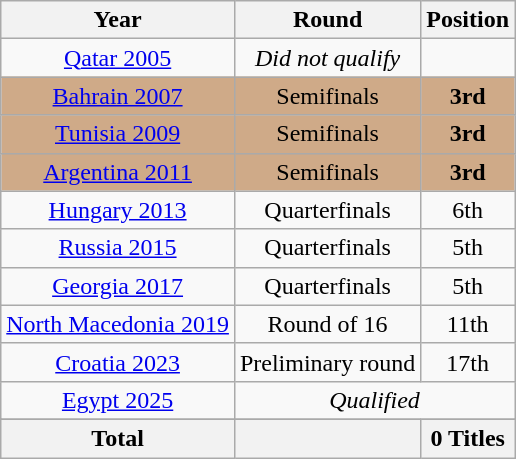<table class="wikitable" style="text-align: center;">
<tr>
<th>Year</th>
<th>Round</th>
<th>Position</th>
</tr>
<tr>
<td><a href='#'>Qatar 2005</a></td>
<td><em>Did not qualify</em></td>
<td></td>
</tr>
<tr style="background:#cfaa88;">
<td><a href='#'>Bahrain 2007</a></td>
<td>Semifinals</td>
<td><strong>3rd</strong></td>
</tr>
<tr style="background:#cfaa88;">
<td><a href='#'>Tunisia 2009</a></td>
<td>Semifinals</td>
<td><strong>3rd</strong></td>
</tr>
<tr style="background:#cfaa88;">
<td><a href='#'>Argentina 2011</a></td>
<td>Semifinals</td>
<td><strong>3rd</strong></td>
</tr>
<tr>
<td><a href='#'>Hungary 2013</a></td>
<td>Quarterfinals</td>
<td>6th</td>
</tr>
<tr>
<td><a href='#'>Russia 2015</a></td>
<td>Quarterfinals</td>
<td>5th</td>
</tr>
<tr>
<td><a href='#'>Georgia 2017</a></td>
<td>Quarterfinals</td>
<td>5th</td>
</tr>
<tr>
<td><a href='#'>North Macedonia 2019</a></td>
<td>Round of 16</td>
<td>11th</td>
</tr>
<tr>
<td><a href='#'>Croatia 2023</a></td>
<td>Preliminary round</td>
<td>17th</td>
</tr>
<tr>
<td><a href='#'>Egypt 2025</a></td>
<td colspan=2><em>Qualified</em></td>
</tr>
<tr>
</tr>
<tr>
<th>Total</th>
<th></th>
<th>0 Titles</th>
</tr>
</table>
